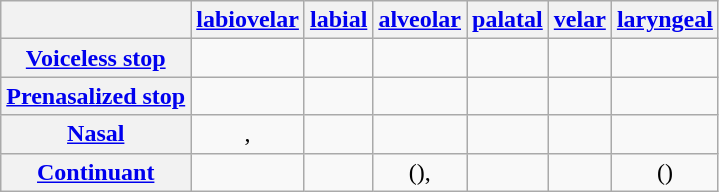<table class="wikitable" style="text-align: center;">
<tr>
<th></th>
<th><a href='#'>labiovelar</a></th>
<th><a href='#'>labial</a></th>
<th><a href='#'>alveolar</a></th>
<th><a href='#'>palatal</a></th>
<th><a href='#'>velar</a></th>
<th><a href='#'>laryngeal</a></th>
</tr>
<tr>
<th><a href='#'>Voiceless stop</a></th>
<td></td>
<td></td>
<td></td>
<td></td>
<td></td>
<td></td>
</tr>
<tr>
<th><a href='#'>Prenasalized stop</a></th>
<td></td>
<td></td>
<td></td>
<td></td>
<td></td>
<td></td>
</tr>
<tr>
<th><a href='#'>Nasal</a></th>
<td>, </td>
<td></td>
<td></td>
<td></td>
<td></td>
<td></td>
</tr>
<tr>
<th><a href='#'>Continuant</a></th>
<td></td>
<td></td>
<td>(), </td>
<td></td>
<td></td>
<td>()</td>
</tr>
</table>
